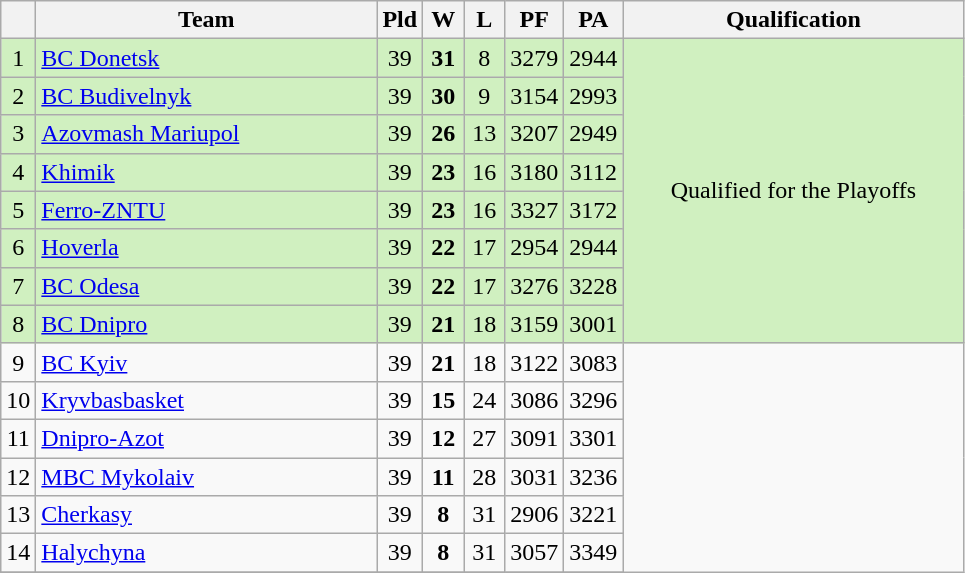<table class="wikitable" style="text-align: center;">
<tr>
<th width=15></th>
<th width=220>Team</th>
<th width=20>Pld</th>
<th width=20>W</th>
<th width=20>L</th>
<th width=20>PF</th>
<th width=20>PA</th>
<th width=220>Qualification</th>
</tr>
<tr bgcolor=D0F0C0>
<td>1</td>
<td align="left"><a href='#'>BC Donetsk</a></td>
<td>39</td>
<td><strong>31</strong></td>
<td>8</td>
<td>3279</td>
<td>2944</td>
<td rowspan=8 align="center">Qualified for the Playoffs</td>
</tr>
<tr bgcolor=D0F0C0>
<td>2</td>
<td align="left"><a href='#'>BC Budivelnyk</a></td>
<td>39</td>
<td><strong>30</strong></td>
<td>9</td>
<td>3154</td>
<td>2993</td>
</tr>
<tr bgcolor=D0F0C0>
<td>3</td>
<td align="left"><a href='#'>Azovmash Mariupol</a></td>
<td>39</td>
<td><strong>26</strong></td>
<td>13</td>
<td>3207</td>
<td>2949</td>
</tr>
<tr bgcolor=D0F0C0>
<td>4</td>
<td align="left"><a href='#'>Khimik</a></td>
<td>39</td>
<td><strong>23</strong></td>
<td>16</td>
<td>3180</td>
<td>3112</td>
</tr>
<tr bgcolor=D0F0C0>
<td>5</td>
<td align="left"><a href='#'>Ferro-ZNTU</a></td>
<td>39</td>
<td><strong>23</strong></td>
<td>16</td>
<td>3327</td>
<td>3172</td>
</tr>
<tr bgcolor=D0F0C0>
<td>6</td>
<td align="left"><a href='#'>Hoverla</a></td>
<td>39</td>
<td><strong>22</strong></td>
<td>17</td>
<td>2954</td>
<td>2944</td>
</tr>
<tr bgcolor=D0F0C0>
<td>7</td>
<td align="left"><a href='#'>BC Odesa</a></td>
<td>39</td>
<td><strong>22</strong></td>
<td>17</td>
<td>3276</td>
<td>3228</td>
</tr>
<tr bgcolor=D0F0C0>
<td>8</td>
<td align="left"><a href='#'>BC Dnipro</a></td>
<td>39</td>
<td><strong>21</strong></td>
<td>18</td>
<td>3159</td>
<td>3001</td>
</tr>
<tr bgcolor=>
<td>9</td>
<td align="left"><a href='#'>BC Kyiv</a></td>
<td>39</td>
<td><strong>21</strong></td>
<td>18</td>
<td>3122</td>
<td>3083</td>
</tr>
<tr bgcolor=>
<td>10</td>
<td align="left"><a href='#'>Kryvbasbasket</a></td>
<td>39</td>
<td><strong>15</strong></td>
<td>24</td>
<td>3086</td>
<td>3296</td>
</tr>
<tr bgcolor=>
<td>11</td>
<td align="left"><a href='#'>Dnipro-Azot</a></td>
<td>39</td>
<td><strong>12</strong></td>
<td>27</td>
<td>3091</td>
<td>3301</td>
</tr>
<tr bgcolor=>
<td>12</td>
<td align="left"><a href='#'>MBC Mykolaiv</a></td>
<td>39</td>
<td><strong>11</strong></td>
<td>28</td>
<td>3031</td>
<td>3236</td>
</tr>
<tr bgcolor=>
<td>13</td>
<td align="left"><a href='#'>Cherkasy</a></td>
<td>39</td>
<td><strong>8</strong></td>
<td>31</td>
<td>2906</td>
<td>3221</td>
</tr>
<tr>
<td>14</td>
<td align="left"><a href='#'>Halychyna</a></td>
<td>39</td>
<td><strong>8</strong></td>
<td>31</td>
<td>3057</td>
<td>3349</td>
</tr>
<tr>
</tr>
</table>
